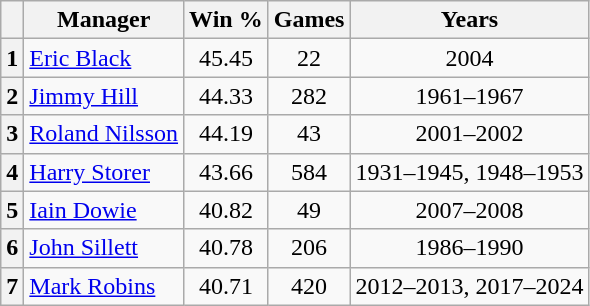<table class="wikitable" style="text-align:center">
<tr>
<th></th>
<th>Manager</th>
<th>Win %</th>
<th>Games</th>
<th>Years</th>
</tr>
<tr>
<th>1</th>
<td align=left> <a href='#'>Eric Black</a></td>
<td>45.45</td>
<td>22</td>
<td>2004</td>
</tr>
<tr>
<th>2</th>
<td align=left> <a href='#'>Jimmy Hill</a></td>
<td>44.33</td>
<td>282</td>
<td>1961–1967</td>
</tr>
<tr>
<th>3</th>
<td align=left> <a href='#'>Roland Nilsson</a></td>
<td>44.19</td>
<td>43</td>
<td>2001–2002</td>
</tr>
<tr>
<th>4</th>
<td align=left> <a href='#'>Harry Storer</a></td>
<td>43.66</td>
<td>584</td>
<td>1931–1945, 1948–1953</td>
</tr>
<tr>
<th>5</th>
<td align=left> <a href='#'>Iain Dowie</a></td>
<td>40.82</td>
<td>49</td>
<td>2007–2008</td>
</tr>
<tr>
<th>6</th>
<td align=left> <a href='#'>John Sillett</a></td>
<td>40.78</td>
<td>206</td>
<td>1986–1990</td>
</tr>
<tr>
<th>7</th>
<td align=left> <a href='#'>Mark Robins</a></td>
<td>40.71</td>
<td>420</td>
<td>2012–2013, 2017–2024</td>
</tr>
</table>
